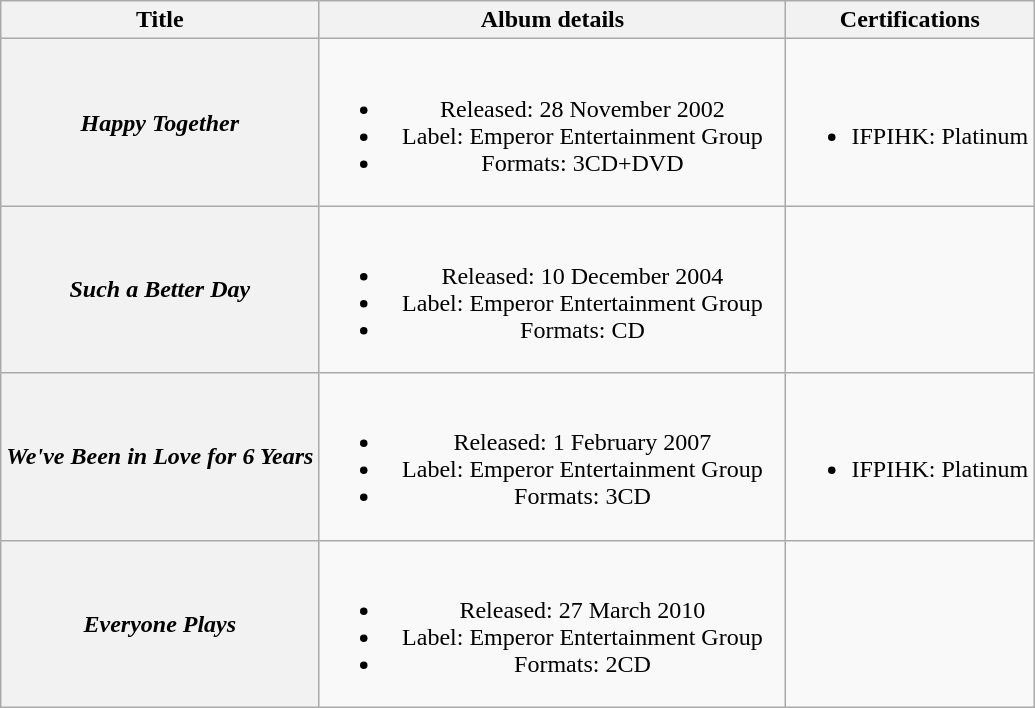<table class="wikitable plainrowheaders" style="text-align:center;">
<tr>
<th rowspan="1">Title</th>
<th rowspan="1" style="width:19em;">Album details</th>
<th>Certifications</th>
</tr>
<tr>
<th scope="row"><em>Happy Together</em></th>
<td><br><ul><li>Released: 28 November 2002</li><li>Label: Emperor Entertainment Group</li><li>Formats: 3CD+DVD</li></ul></td>
<td><br><ul><li>IFPIHK: Platinum</li></ul></td>
</tr>
<tr>
<th scope="row"><em>Such a Better Day</em></th>
<td><br><ul><li>Released: 10 December 2004</li><li>Label: Emperor Entertainment Group</li><li>Formats: CD</li></ul></td>
<td></td>
</tr>
<tr>
<th scope="row"><em>We've Been in Love for 6 Years</em></th>
<td><br><ul><li>Released: 1 February 2007</li><li>Label: Emperor Entertainment Group</li><li>Formats: 3CD</li></ul></td>
<td><br><ul><li>IFPIHK: Platinum</li></ul></td>
</tr>
<tr>
<th scope="row"><em>Everyone Plays</em></th>
<td><br><ul><li>Released: 27 March 2010</li><li>Label: Emperor Entertainment Group</li><li>Formats: 2CD</li></ul></td>
<td></td>
</tr>
</table>
